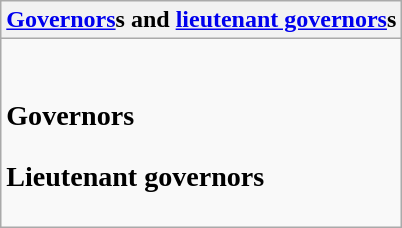<table class="wikitable collapsible collapsed">
<tr>
<th><a href='#'>Governors</a>s and <a href='#'>lieutenant governors</a>s</th>
</tr>
<tr>
<td><br><h3>Governors</h3><h3>Lieutenant governors</h3></td>
</tr>
</table>
